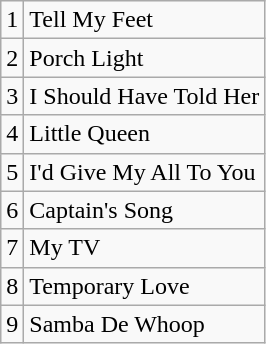<table class="wikitable">
<tr>
<td>1</td>
<td>Tell My Feet</td>
</tr>
<tr>
<td>2</td>
<td>Porch Light</td>
</tr>
<tr>
<td>3</td>
<td>I Should Have Told Her</td>
</tr>
<tr>
<td>4</td>
<td>Little Queen</td>
</tr>
<tr>
<td>5</td>
<td>I'd Give My All To You</td>
</tr>
<tr>
<td>6</td>
<td>Captain's Song</td>
</tr>
<tr>
<td>7</td>
<td>My TV</td>
</tr>
<tr>
<td>8</td>
<td>Temporary Love</td>
</tr>
<tr>
<td>9</td>
<td>Samba De Whoop</td>
</tr>
</table>
